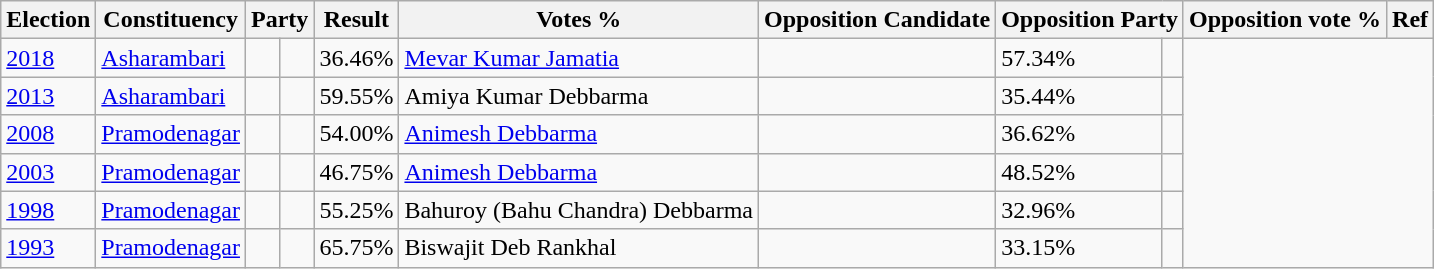<table class="wikitable sortable">
<tr>
<th>Election</th>
<th>Constituency</th>
<th colspan="2">Party</th>
<th>Result</th>
<th>Votes %</th>
<th>Opposition Candidate</th>
<th colspan="2">Opposition Party</th>
<th>Opposition vote %</th>
<th>Ref</th>
</tr>
<tr>
<td><a href='#'>2018</a></td>
<td><a href='#'>Asharambari</a></td>
<td></td>
<td></td>
<td>36.46%</td>
<td><a href='#'>Mevar Kumar Jamatia</a></td>
<td></td>
<td>57.34%</td>
<td></td>
</tr>
<tr>
<td><a href='#'>2013</a></td>
<td><a href='#'>Asharambari</a></td>
<td></td>
<td></td>
<td>59.55%</td>
<td>Amiya Kumar Debbarma</td>
<td></td>
<td>35.44%</td>
<td></td>
</tr>
<tr>
<td><a href='#'>2008</a></td>
<td><a href='#'>Pramodenagar</a></td>
<td></td>
<td></td>
<td>54.00%</td>
<td><a href='#'>Animesh Debbarma</a></td>
<td></td>
<td>36.62%</td>
<td></td>
</tr>
<tr>
<td><a href='#'>2003</a></td>
<td><a href='#'>Pramodenagar</a></td>
<td></td>
<td></td>
<td>46.75%</td>
<td><a href='#'>Animesh Debbarma</a></td>
<td></td>
<td>48.52%</td>
<td></td>
</tr>
<tr>
<td><a href='#'>1998</a></td>
<td><a href='#'>Pramodenagar</a></td>
<td></td>
<td></td>
<td>55.25%</td>
<td>Bahuroy (Bahu Chandra) Debbarma</td>
<td></td>
<td>32.96%</td>
<td></td>
</tr>
<tr>
<td><a href='#'>1993</a></td>
<td><a href='#'>Pramodenagar</a></td>
<td></td>
<td></td>
<td>65.75%</td>
<td>Biswajit Deb Rankhal</td>
<td></td>
<td>33.15%</td>
<td></td>
</tr>
</table>
